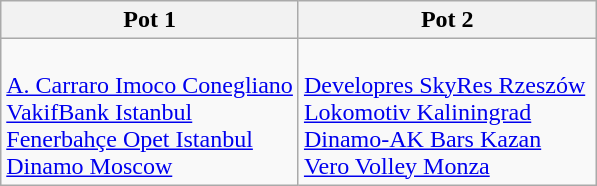<table class="wikitable">
<tr>
<th width=50%>Pot 1</th>
<th width=50%>Pot 2</th>
</tr>
<tr>
<td><br> <a href='#'>A. Carraro Imoco Conegliano</a><br>
 <a href='#'>VakifBank Istanbul</a><br>
 <a href='#'>Fenerbahçe Opet Istanbul</a><br>
 <a href='#'>Dinamo Moscow</a></td>
<td><br> <a href='#'>Developres SkyRes Rzeszów</a><br>
 <a href='#'>Lokomotiv Kaliningrad</a><br>
 <a href='#'>Dinamo-AK Bars Kazan</a><br>
 <a href='#'>Vero Volley Monza</a></td>
</tr>
</table>
